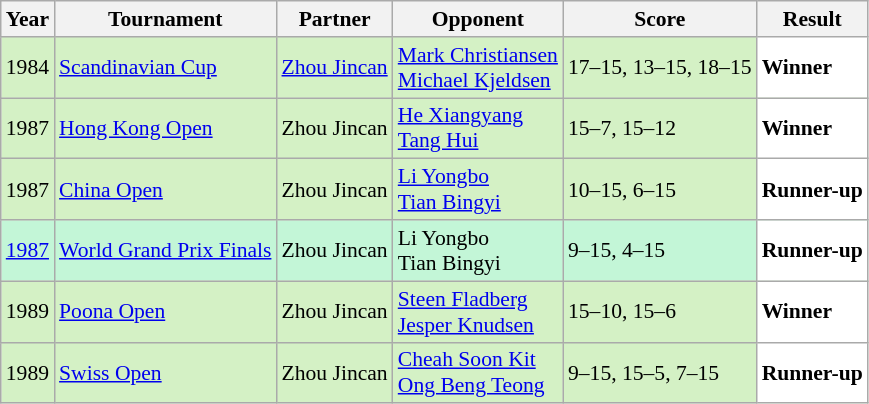<table class="sortable wikitable" style="font-size: 90%;">
<tr>
<th>Year</th>
<th>Tournament</th>
<th>Partner</th>
<th>Opponent</th>
<th>Score</th>
<th>Result</th>
</tr>
<tr style="background:#D4F1C5">
<td align="center">1984</td>
<td align="left"><a href='#'>Scandinavian Cup</a></td>
<td align="left"> <a href='#'>Zhou Jincan</a></td>
<td align="left"> <a href='#'>Mark Christiansen</a> <br>  <a href='#'>Michael Kjeldsen</a></td>
<td align="left">17–15, 13–15, 18–15</td>
<td style="text-align:left; background:white"> <strong>Winner</strong></td>
</tr>
<tr style="background:#D4F1C5">
<td align="center">1987</td>
<td align="left"><a href='#'>Hong Kong Open</a></td>
<td align="left"> Zhou Jincan</td>
<td align="left"> <a href='#'>He Xiangyang</a> <br>  <a href='#'>Tang Hui</a></td>
<td align="left">15–7, 15–12</td>
<td style="text-align:left; background:white"> <strong>Winner</strong></td>
</tr>
<tr style="background:#D4F1C5">
<td align="center">1987</td>
<td align="left"><a href='#'>China Open</a></td>
<td align="left"> Zhou Jincan</td>
<td align="left"> <a href='#'>Li Yongbo</a> <br>  <a href='#'>Tian Bingyi</a></td>
<td align="left">10–15, 6–15</td>
<td style="text-align:left; background:white"> <strong>Runner-up</strong></td>
</tr>
<tr style="background:#C3F6D7">
<td align="center"><a href='#'>1987</a></td>
<td align="left"><a href='#'>World Grand Prix Finals</a></td>
<td align="left"> Zhou Jincan</td>
<td align="left"> Li Yongbo<br> Tian Bingyi</td>
<td align="left">9–15, 4–15</td>
<td style="text-align:left; background:white"> <strong>Runner-up</strong></td>
</tr>
<tr style="background:#D4F1C5">
<td align="center">1989</td>
<td align="left"><a href='#'>Poona Open</a></td>
<td align="left"> Zhou Jincan</td>
<td align="left"> <a href='#'>Steen Fladberg</a> <br>  <a href='#'>Jesper Knudsen</a></td>
<td align="left">15–10, 15–6</td>
<td style="text-align:left; background:white"> <strong>Winner</strong></td>
</tr>
<tr style="background:#D4F1C5">
<td align="center">1989</td>
<td align="left"><a href='#'>Swiss Open</a></td>
<td align="left"> Zhou Jincan</td>
<td align="left"> <a href='#'>Cheah Soon Kit</a> <br>  <a href='#'>Ong Beng Teong</a></td>
<td align="left">9–15, 15–5, 7–15</td>
<td style="text-align:left; background:white"> <strong>Runner-up</strong></td>
</tr>
</table>
